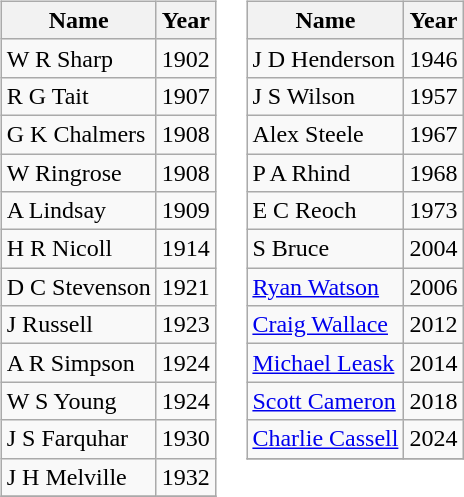<table>
<tr valign="top">
<td><br><table class="wikitable alternance">
<tr>
<th>Name</th>
<th>Year</th>
</tr>
<tr>
<td>W R Sharp</td>
<td>1902</td>
</tr>
<tr>
<td>R G Tait</td>
<td>1907</td>
</tr>
<tr>
<td>G K Chalmers</td>
<td>1908</td>
</tr>
<tr>
<td>W Ringrose</td>
<td>1908</td>
</tr>
<tr>
<td>A Lindsay</td>
<td>1909</td>
</tr>
<tr>
<td>H R Nicoll</td>
<td>1914</td>
</tr>
<tr>
<td>D C Stevenson</td>
<td>1921</td>
</tr>
<tr>
<td>J Russell</td>
<td>1923</td>
</tr>
<tr>
<td>A R Simpson</td>
<td>1924</td>
</tr>
<tr>
<td>W S Young</td>
<td>1924</td>
</tr>
<tr>
<td>J S Farquhar</td>
<td>1930</td>
</tr>
<tr>
<td>J H Melville</td>
<td>1932</td>
</tr>
<tr>
</tr>
</table>
</td>
<td><br><table class="wikitable alternance">
<tr>
<th>Name</th>
<th>Year</th>
</tr>
<tr>
<td>J D Henderson</td>
<td>1946</td>
</tr>
<tr>
<td>J S Wilson</td>
<td>1957</td>
</tr>
<tr>
<td>Alex Steele</td>
<td>1967</td>
</tr>
<tr>
<td>P A Rhind</td>
<td>1968</td>
</tr>
<tr>
<td>E C Reoch</td>
<td>1973</td>
</tr>
<tr>
<td>S Bruce</td>
<td>2004</td>
</tr>
<tr>
<td><a href='#'>Ryan Watson</a></td>
<td>2006</td>
</tr>
<tr>
<td><a href='#'>Craig Wallace</a></td>
<td>2012</td>
</tr>
<tr>
<td><a href='#'>Michael Leask</a></td>
<td>2014</td>
</tr>
<tr>
<td><a href='#'>Scott Cameron</a></td>
<td>2018</td>
</tr>
<tr>
<td><a href='#'>Charlie Cassell</a></td>
<td>2024</td>
</tr>
<tr>
</tr>
</table>
</td>
</tr>
</table>
